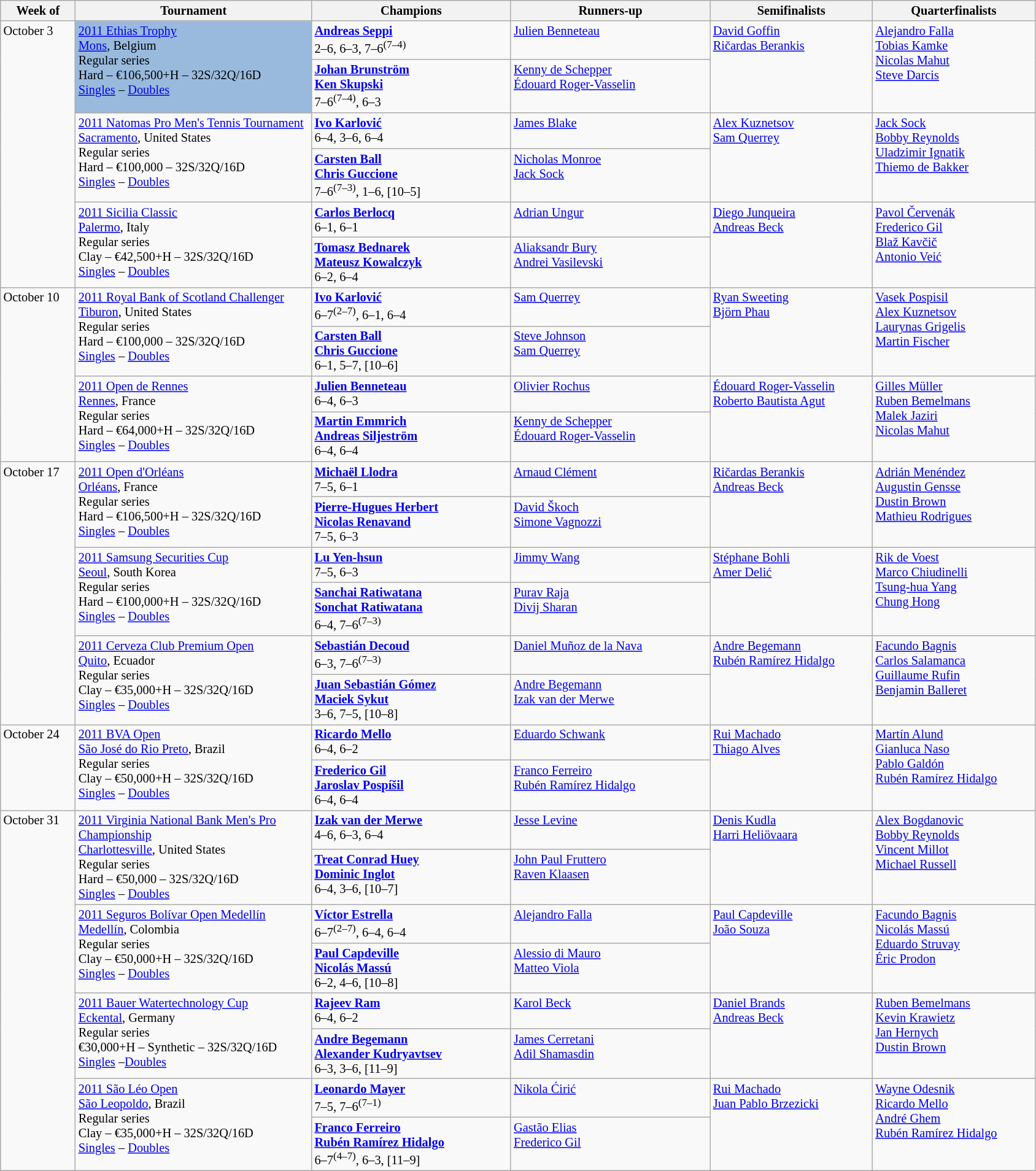<table class=wikitable style=font-size:85%>
<tr>
<th width=75>Week of</th>
<th width=250>Tournament</th>
<th width=210>Champions</th>
<th width=210>Runners-up</th>
<th width=170>Semifinalists</th>
<th width=170>Quarterfinalists</th>
</tr>
<tr valign=top>
<td rowspan=6>October 3</td>
<td bgcolor=#99BADD rowspan=2><a href='#'>2011 Ethias Trophy</a><br> <a href='#'>Mons</a>, Belgium<br>Regular series<br>Hard – €106,500+H – 32S/32Q/16D<br><a href='#'>Singles</a> – <a href='#'>Doubles</a></td>
<td> <strong><a href='#'>Andreas Seppi</a></strong><br>2–6, 6–3, 7–6<sup>(7–4)</sup></td>
<td> <a href='#'>Julien Benneteau</a></td>
<td rowspan=2> <a href='#'>David Goffin</a><br> <a href='#'>Ričardas Berankis</a></td>
<td rowspan=2> <a href='#'>Alejandro Falla</a><br> <a href='#'>Tobias Kamke</a><br> <a href='#'>Nicolas Mahut</a><br> <a href='#'>Steve Darcis</a></td>
</tr>
<tr valign=top>
<td> <strong><a href='#'>Johan Brunström</a></strong><br> <strong><a href='#'>Ken Skupski</a></strong><br>7–6<sup>(7–4)</sup>, 6–3</td>
<td> <a href='#'>Kenny de Schepper</a><br> <a href='#'>Édouard Roger-Vasselin</a></td>
</tr>
<tr valign=top>
<td rowspan=2><a href='#'>2011 Natomas Pro Men's Tennis Tournament</a><br> <a href='#'>Sacramento</a>, United States<br>Regular series<br>Hard – €100,000 – 32S/32Q/16D<br><a href='#'>Singles</a> – <a href='#'>Doubles</a></td>
<td> <strong><a href='#'>Ivo Karlović</a></strong><br>6–4, 3–6, 6–4</td>
<td> <a href='#'>James Blake</a></td>
<td rowspan=2> <a href='#'>Alex Kuznetsov</a><br> <a href='#'>Sam Querrey</a></td>
<td rowspan=2> <a href='#'>Jack Sock</a><br> <a href='#'>Bobby Reynolds</a><br> <a href='#'>Uladzimir Ignatik</a><br> <a href='#'>Thiemo de Bakker</a></td>
</tr>
<tr valign=top>
<td> <strong><a href='#'>Carsten Ball</a></strong><br> <strong><a href='#'>Chris Guccione</a></strong><br>7–6<sup>(7–3)</sup>, 1–6, [10–5]</td>
<td> <a href='#'>Nicholas Monroe</a><br> <a href='#'>Jack Sock</a></td>
</tr>
<tr valign=top>
<td rowspan=2><a href='#'>2011 Sicilia Classic</a><br> <a href='#'>Palermo</a>, Italy<br>Regular series<br>Clay – €42,500+H – 32S/32Q/16D<br><a href='#'>Singles</a> – <a href='#'>Doubles</a></td>
<td> <strong><a href='#'>Carlos Berlocq</a></strong><br>6–1, 6–1</td>
<td> <a href='#'>Adrian Ungur</a></td>
<td rowspan=2> <a href='#'>Diego Junqueira</a><br> <a href='#'>Andreas Beck</a></td>
<td rowspan=2> <a href='#'>Pavol Červenák</a><br> <a href='#'>Frederico Gil</a><br> <a href='#'>Blaž Kavčič</a><br> <a href='#'>Antonio Veić</a></td>
</tr>
<tr valign=top>
<td> <strong><a href='#'>Tomasz Bednarek</a></strong><br> <strong><a href='#'>Mateusz Kowalczyk</a></strong><br>6–2, 6–4</td>
<td> <a href='#'>Aliaksandr Bury</a><br> <a href='#'>Andrei Vasilevski</a></td>
</tr>
<tr valign=top>
<td rowspan=4>October 10</td>
<td rowspan=2><a href='#'>2011 Royal Bank of Scotland Challenger</a><br> <a href='#'>Tiburon</a>, United States<br>Regular series<br>Hard – €100,000 – 32S/32Q/16D<br><a href='#'>Singles</a> – <a href='#'>Doubles</a></td>
<td> <strong><a href='#'>Ivo Karlović</a></strong><br>6–7<sup>(2–7)</sup>, 6–1, 6–4</td>
<td> <a href='#'>Sam Querrey</a></td>
<td rowspan=2> <a href='#'>Ryan Sweeting</a><br> <a href='#'>Björn Phau</a></td>
<td rowspan=2> <a href='#'>Vasek Pospisil</a><br> <a href='#'>Alex Kuznetsov</a><br> <a href='#'>Laurynas Grigelis</a><br> <a href='#'>Martin Fischer</a></td>
</tr>
<tr valign=top>
<td> <strong><a href='#'>Carsten Ball</a></strong><br> <strong><a href='#'>Chris Guccione</a></strong><br>6–1, 5–7, [10–6]</td>
<td> <a href='#'>Steve Johnson</a><br> <a href='#'>Sam Querrey</a></td>
</tr>
<tr valign=top>
<td rowspan=2><a href='#'>2011 Open de Rennes</a><br><a href='#'>Rennes</a>, France<br>Regular series<br>Hard – €64,000+H – 32S/32Q/16D<br><a href='#'>Singles</a> – <a href='#'>Doubles</a></td>
<td> <strong><a href='#'>Julien Benneteau</a></strong><br>6–4, 6–3</td>
<td> <a href='#'>Olivier Rochus</a></td>
<td rowspan=2> <a href='#'>Édouard Roger-Vasselin</a><br> <a href='#'>Roberto Bautista Agut</a></td>
<td rowspan=2> <a href='#'>Gilles Müller</a><br> <a href='#'>Ruben Bemelmans</a><br> <a href='#'>Malek Jaziri</a><br> <a href='#'>Nicolas Mahut</a></td>
</tr>
<tr valign=top>
<td> <strong><a href='#'>Martin Emmrich</a></strong><br> <strong><a href='#'>Andreas Siljeström</a></strong><br>6–4, 6–4</td>
<td> <a href='#'>Kenny de Schepper</a><br> <a href='#'>Édouard Roger-Vasselin</a></td>
</tr>
<tr valign=top>
<td rowspan=6>October 17</td>
<td rowspan=2><a href='#'>2011 Open d'Orléans</a><br><a href='#'>Orléans</a>, France<br>Regular series<br>Hard – €106,500+H – 32S/32Q/16D<br><a href='#'>Singles</a> – <a href='#'>Doubles</a></td>
<td> <strong><a href='#'>Michaël Llodra</a></strong><br>7–5, 6–1</td>
<td> <a href='#'>Arnaud Clément</a></td>
<td rowspan=2> <a href='#'>Ričardas Berankis</a><br> <a href='#'>Andreas Beck</a></td>
<td rowspan=2> <a href='#'>Adrián Menéndez</a><br> <a href='#'>Augustin Gensse</a><br> <a href='#'>Dustin Brown</a><br> <a href='#'>Mathieu Rodrigues</a></td>
</tr>
<tr valign=top>
<td> <strong><a href='#'>Pierre-Hugues Herbert</a></strong><br> <strong><a href='#'>Nicolas Renavand</a></strong><br>7–5, 6–3</td>
<td> <a href='#'>David Škoch</a><br> <a href='#'>Simone Vagnozzi</a></td>
</tr>
<tr valign=top>
<td rowspan=2><a href='#'>2011 Samsung Securities Cup</a><br> <a href='#'>Seoul</a>, South Korea<br>Regular series<br>Hard – €100,000+H – 32S/32Q/16D<br><a href='#'>Singles</a> – <a href='#'>Doubles</a></td>
<td> <strong><a href='#'>Lu Yen-hsun</a></strong><br>7–5, 6–3</td>
<td> <a href='#'>Jimmy Wang</a></td>
<td rowspan=2> <a href='#'>Stéphane Bohli</a><br> <a href='#'>Amer Delić</a></td>
<td rowspan=2> <a href='#'>Rik de Voest</a><br> <a href='#'>Marco Chiudinelli</a><br> <a href='#'>Tsung-hua Yang</a><br> <a href='#'>Chung Hong</a></td>
</tr>
<tr valign=top>
<td> <strong><a href='#'>Sanchai Ratiwatana</a></strong><br> <strong><a href='#'>Sonchat Ratiwatana</a></strong><br>6–4, 7–6<sup>(7–3)</sup></td>
<td> <a href='#'>Purav Raja</a><br> <a href='#'>Divij Sharan</a></td>
</tr>
<tr valign=top>
<td rowspan=2><a href='#'>2011 Cerveza Club Premium Open</a><br> <a href='#'>Quito</a>, Ecuador<br>Regular series<br>Clay – €35,000+H – 32S/32Q/16D<br><a href='#'>Singles</a> – <a href='#'>Doubles</a></td>
<td> <strong><a href='#'>Sebastián Decoud</a></strong><br>6–3, 7–6<sup>(7–3)</sup></td>
<td> <a href='#'>Daniel Muñoz de la Nava</a></td>
<td rowspan=2> <a href='#'>Andre Begemann</a><br> <a href='#'>Rubén Ramírez Hidalgo</a></td>
<td rowspan=2> <a href='#'>Facundo Bagnis</a><br> <a href='#'>Carlos Salamanca</a><br> <a href='#'>Guillaume Rufin</a><br> <a href='#'>Benjamin Balleret</a></td>
</tr>
<tr valign=top>
<td> <strong><a href='#'>Juan Sebastián Gómez</a></strong><br> <strong><a href='#'>Maciek Sykut</a></strong><br>3–6, 7–5, [10–8]</td>
<td> <a href='#'>Andre Begemann</a><br> <a href='#'>Izak van der Merwe</a></td>
</tr>
<tr valign=top>
<td rowspan=2>October 24</td>
<td rowspan=2><a href='#'>2011 BVA Open</a><br> <a href='#'>São José do Rio Preto</a>, Brazil<br>Regular series<br>Clay – €50,000+H – 32S/32Q/16D<br><a href='#'>Singles</a> – <a href='#'>Doubles</a></td>
<td> <strong><a href='#'>Ricardo Mello</a></strong><br>6–4, 6–2</td>
<td> <a href='#'>Eduardo Schwank</a></td>
<td rowspan=2> <a href='#'>Rui Machado</a><br> <a href='#'>Thiago Alves</a></td>
<td rowspan=2> <a href='#'>Martín Alund</a><br> <a href='#'>Gianluca Naso</a><br> <a href='#'>Pablo Galdón</a><br> <a href='#'>Rubén Ramírez Hidalgo</a></td>
</tr>
<tr valign=top>
<td> <strong><a href='#'>Frederico Gil</a></strong><br> <strong><a href='#'>Jaroslav Pospíšil</a></strong><br>6–4, 6–4</td>
<td> <a href='#'>Franco Ferreiro</a><br> <a href='#'>Rubén Ramírez Hidalgo</a></td>
</tr>
<tr valign=top>
<td rowspan=8>October 31</td>
<td rowspan=2><a href='#'>2011 Virginia National Bank Men's Pro Championship</a><br> <a href='#'>Charlottesville</a>, United States<br>Regular series<br>Hard – €50,000 – 32S/32Q/16D<br><a href='#'>Singles</a> – <a href='#'>Doubles</a></td>
<td> <strong><a href='#'>Izak van der Merwe</a></strong><br>4–6, 6–3, 6–4</td>
<td> <a href='#'>Jesse Levine</a></td>
<td rowspan=2> <a href='#'>Denis Kudla</a><br> <a href='#'>Harri Heliövaara</a></td>
<td rowspan=2> <a href='#'>Alex Bogdanovic</a><br> <a href='#'>Bobby Reynolds</a><br> <a href='#'>Vincent Millot</a><br> <a href='#'>Michael Russell</a></td>
</tr>
<tr valign=top>
<td> <strong><a href='#'>Treat Conrad Huey</a></strong><br> <strong><a href='#'>Dominic Inglot</a></strong><br>6–4, 3–6, [10–7]</td>
<td> <a href='#'>John Paul Fruttero</a><br> <a href='#'>Raven Klaasen</a></td>
</tr>
<tr valign=top>
<td rowspan=2><a href='#'>2011 Seguros Bolívar Open Medellín</a><br> <a href='#'>Medellín</a>, Colombia<br>Regular series<br>Clay – €50,000+H – 32S/32Q/16D<br><a href='#'>Singles</a> – <a href='#'>Doubles</a></td>
<td> <strong><a href='#'>Víctor Estrella</a></strong><br>6–7<sup>(2–7)</sup>, 6–4, 6–4</td>
<td> <a href='#'>Alejandro Falla</a></td>
<td rowspan=2> <a href='#'>Paul Capdeville</a><br> <a href='#'>João Souza</a></td>
<td rowspan=2> <a href='#'>Facundo Bagnis</a><br> <a href='#'>Nicolás Massú</a><br> <a href='#'>Eduardo Struvay</a><br> <a href='#'>Éric Prodon</a></td>
</tr>
<tr valign=top>
<td> <strong><a href='#'>Paul Capdeville</a></strong><br> <strong><a href='#'>Nicolás Massú</a></strong><br>6–2, 4–6, [10–8]</td>
<td> <a href='#'>Alessio di Mauro</a><br> <a href='#'>Matteo Viola</a></td>
</tr>
<tr valign=top>
<td rowspan=2><a href='#'>2011 Bauer Watertechnology Cup</a><br><a href='#'>Eckental</a>, Germany<br>Regular series<br>€30,000+H – Synthetic – 32S/32Q/16D<br><a href='#'>Singles</a> –<a href='#'>Doubles</a></td>
<td> <strong><a href='#'>Rajeev Ram</a></strong><br>6–4, 6–2</td>
<td> <a href='#'>Karol Beck</a></td>
<td rowspan=2> <a href='#'>Daniel Brands</a><br> <a href='#'>Andreas Beck</a></td>
<td rowspan=2> <a href='#'>Ruben Bemelmans</a><br> <a href='#'>Kevin Krawietz</a><br> <a href='#'>Jan Hernych</a><br> <a href='#'>Dustin Brown</a></td>
</tr>
<tr valign=top>
<td> <strong><a href='#'>Andre Begemann</a></strong><br> <strong><a href='#'>Alexander Kudryavtsev</a></strong><br>6–3, 3–6, [11–9]</td>
<td> <a href='#'>James Cerretani</a><br> <a href='#'>Adil Shamasdin</a></td>
</tr>
<tr valign=top>
<td rowspan=2><a href='#'>2011 São Léo Open</a><br> <a href='#'>São Leopoldo</a>, Brazil<br>Regular series<br>Clay – €35,000+H – 32S/32Q/16D<br><a href='#'>Singles</a> – <a href='#'>Doubles</a></td>
<td> <strong><a href='#'>Leonardo Mayer</a></strong><br>7–5, 7–6<sup>(7–1)</sup></td>
<td> <a href='#'>Nikola Ćirić</a></td>
<td rowspan=2> <a href='#'>Rui Machado</a><br> <a href='#'>Juan Pablo Brzezicki</a></td>
<td rowspan=2> <a href='#'>Wayne Odesnik</a><br> <a href='#'>Ricardo Mello</a><br> <a href='#'>André Ghem</a><br> <a href='#'>Rubén Ramírez Hidalgo</a></td>
</tr>
<tr valign=top>
<td> <strong><a href='#'>Franco Ferreiro</a></strong><br> <strong><a href='#'>Rubén Ramírez Hidalgo</a></strong><br>6–7<sup>(4–7)</sup>, 6–3, [11–9]</td>
<td> <a href='#'>Gastão Elias</a><br> <a href='#'>Frederico Gil</a></td>
</tr>
</table>
